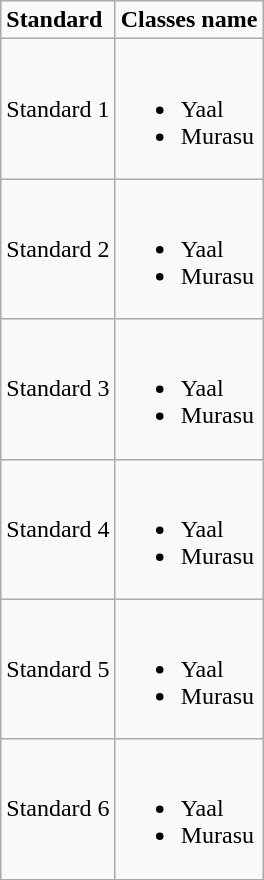<table class="wikitable">
<tr>
<td><strong>Standard</strong></td>
<td><strong>Classes name</strong></td>
</tr>
<tr>
<td>Standard 1</td>
<td><br><ul><li>Yaal</li><li>Murasu</li></ul></td>
</tr>
<tr>
<td>Standard 2</td>
<td><br><ul><li>Yaal</li><li>Murasu</li></ul></td>
</tr>
<tr>
<td>Standard 3</td>
<td><br><ul><li>Yaal</li><li>Murasu</li></ul></td>
</tr>
<tr>
<td>Standard 4</td>
<td><br><ul><li>Yaal</li><li>Murasu</li></ul></td>
</tr>
<tr>
<td>Standard 5</td>
<td><br><ul><li>Yaal</li><li>Murasu</li></ul></td>
</tr>
<tr>
<td>Standard 6</td>
<td><br><ul><li>Yaal</li><li>Murasu</li></ul></td>
</tr>
</table>
